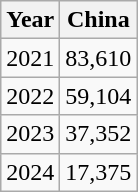<table class="wikitable">
<tr>
<th>Year</th>
<th>China</th>
</tr>
<tr>
<td>2021</td>
<td>83,610</td>
</tr>
<tr>
<td>2022</td>
<td>59,104</td>
</tr>
<tr>
<td>2023</td>
<td>37,352</td>
</tr>
<tr>
<td>2024</td>
<td>17,375</td>
</tr>
</table>
